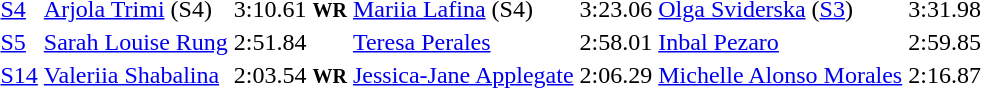<table>
<tr>
<td><a href='#'>S4</a></td>
<td><a href='#'>Arjola Trimi</a> (S4)<br></td>
<td>3:10.61 <small><strong>WR</strong></small></td>
<td><a href='#'>Mariia Lafina</a> (S4)<br></td>
<td>3:23.06</td>
<td><a href='#'>Olga Sviderska</a> (<a href='#'>S3</a>)<br></td>
<td>3:31.98</td>
</tr>
<tr>
<td><a href='#'>S5</a></td>
<td><a href='#'>Sarah Louise Rung</a><br></td>
<td>2:51.84</td>
<td><a href='#'>Teresa Perales</a><br></td>
<td>2:58.01</td>
<td><a href='#'>Inbal Pezaro</a><br></td>
<td>2:59.85</td>
</tr>
<tr>
<td><a href='#'>S14</a></td>
<td><a href='#'>Valeriia Shabalina</a><br></td>
<td>2:03.54 <small><strong>WR</strong></small></td>
<td><a href='#'>Jessica-Jane Applegate</a><br></td>
<td>2:06.29</td>
<td><a href='#'>Michelle Alonso Morales</a><br></td>
<td>2:16.87</td>
</tr>
<tr>
</tr>
</table>
